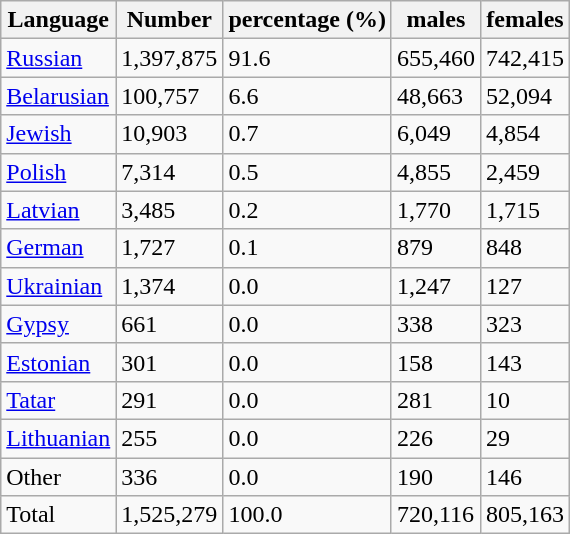<table align="center" class="wikitable plainlinks TablePager">
<tr>
<th>Language</th>
<th>Number</th>
<th>percentage (%)</th>
<th>males</th>
<th>females</th>
</tr>
<tr ---->
<td><a href='#'>Russian</a></td>
<td>1,397,875</td>
<td>91.6</td>
<td>655,460</td>
<td>742,415</td>
</tr>
<tr ---->
<td><a href='#'>Belarusian</a></td>
<td>100,757</td>
<td>6.6</td>
<td>48,663</td>
<td>52,094</td>
</tr>
<tr ---->
<td><a href='#'>Jewish</a></td>
<td>10,903</td>
<td>0.7</td>
<td>6,049</td>
<td>4,854</td>
</tr>
<tr ---->
<td><a href='#'>Polish</a></td>
<td>7,314</td>
<td>0.5</td>
<td>4,855</td>
<td>2,459</td>
</tr>
<tr ---->
<td><a href='#'>Latvian</a></td>
<td>3,485</td>
<td>0.2</td>
<td>1,770</td>
<td>1,715</td>
</tr>
<tr ---->
<td><a href='#'>German</a></td>
<td>1,727</td>
<td>0.1</td>
<td>879</td>
<td>848</td>
</tr>
<tr ---->
<td><a href='#'>Ukrainian</a></td>
<td>1,374</td>
<td>0.0</td>
<td>1,247</td>
<td>127</td>
</tr>
<tr ---->
<td><a href='#'>Gypsy</a></td>
<td>661</td>
<td>0.0</td>
<td>338</td>
<td>323</td>
</tr>
<tr ---->
<td><a href='#'>Estonian</a></td>
<td>301</td>
<td>0.0</td>
<td>158</td>
<td>143</td>
</tr>
<tr ---->
<td><a href='#'>Tatar</a></td>
<td>291</td>
<td>0.0</td>
<td>281</td>
<td>10</td>
</tr>
<tr ---->
<td><a href='#'>Lithuanian</a></td>
<td>255</td>
<td>0.0</td>
<td>226</td>
<td>29</td>
</tr>
<tr ---->
<td>Other</td>
<td>336</td>
<td>0.0</td>
<td>190</td>
<td>146</td>
</tr>
<tr ---->
<td>Total</td>
<td>1,525,279</td>
<td>100.0</td>
<td>720,116</td>
<td>805,163</td>
</tr>
</table>
